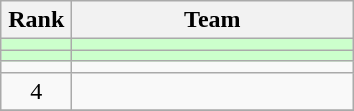<table class="wikitable" style="text-align: center;">
<tr>
<th width=40>Rank</th>
<th width=180>Team</th>
</tr>
<tr bgcolor=#ccffcc align=center>
<td></td>
<td style="text-align:left;"></td>
</tr>
<tr bgcolor=#ccffcc align=center>
<td></td>
<td style="text-align:left;"></td>
</tr>
<tr align=center>
<td></td>
<td style="text-align:left;"></td>
</tr>
<tr align=center>
<td>4</td>
<td style="text-align:left;"></td>
</tr>
<tr align=center>
</tr>
</table>
